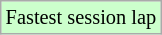<table class="wikitable sortable" style="font-size: 85%;">
<tr style="background:#ccffcc;">
<td>Fastest session lap</td>
</tr>
</table>
